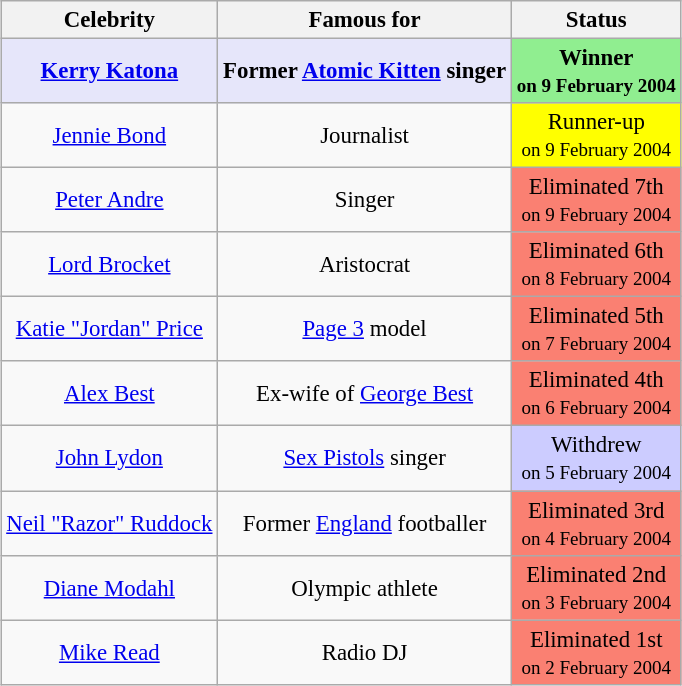<table class=wikitable sortable" style="text-align: center; white-space:nowrap; margin:auto; font-size:95.2%;">
<tr>
<th>Celebrity</th>
<th>Famous for</th>
<th>Status</th>
</tr>
<tr>
<td style="background:lavender;"><strong><a href='#'>Kerry Katona</a></strong></td>
<td style="background:lavender;"><strong>Former <a href='#'>Atomic Kitten</a> singer</strong></td>
<td style=background:lightgreen><strong>Winner</strong><br><small><strong>on 9 February 2004</strong></small></td>
</tr>
<tr>
<td><a href='#'>Jennie Bond</a></td>
<td>Journalist</td>
<td style="background-color:yellow;" align="center">Runner-up<br><small> on 9 February 2004 </small></td>
</tr>
<tr>
<td><a href='#'>Peter Andre</a></td>
<td>Singer</td>
<td style="background-color:salmon;" align="center">Eliminated 7th<br><small> on 9 February 2004 </small></td>
</tr>
<tr>
<td><a href='#'>Lord Brocket</a></td>
<td>Aristocrat</td>
<td style="background-color:salmon;" align="center">Eliminated 6th<br><small> on 8 February 2004 </small></td>
</tr>
<tr>
<td><a href='#'>Katie "Jordan" Price</a></td>
<td><a href='#'>Page 3</a> model</td>
<td style="background-color:salmon;" align="center">Eliminated 5th<br><small> on 7 February 2004 </small></td>
</tr>
<tr>
<td><a href='#'>Alex Best</a></td>
<td>Ex-wife of <a href='#'>George Best</a></td>
<td style="background-color:salmon;" align="center">Eliminated 4th<br><small> on 6 February 2004 </small></td>
</tr>
<tr>
<td><a href='#'>John Lydon</a></td>
<td><a href='#'>Sex Pistols</a> singer</td>
<td style="background-color:#ccf;" align="center">Withdrew<br><small> on 5 February 2004 </small></td>
</tr>
<tr>
<td><a href='#'>Neil "Razor" Ruddock</a></td>
<td>Former <a href='#'>England</a> footballer</td>
<td style="background-color:salmon;" align="center">Eliminated 3rd<br><small> on 4 February 2004 </small></td>
</tr>
<tr>
<td><a href='#'>Diane Modahl</a></td>
<td>Olympic athlete</td>
<td style="background-color:salmon;" align="center">Eliminated 2nd<br><small> on 3 February 2004 </small></td>
</tr>
<tr>
<td><a href='#'>Mike Read</a></td>
<td>Radio DJ</td>
<td style="background-color:salmon;" align="center">Eliminated 1st<br><small> on 2 February 2004 </small></td>
</tr>
</table>
